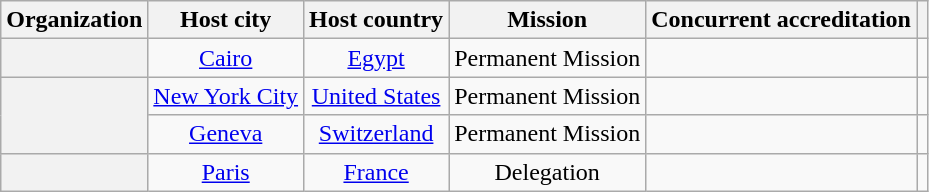<table class="wikitable plainrowheaders" style="text-align:center;" style="text-align:center;">
<tr>
<th scope="col">Organization</th>
<th scope="col">Host city</th>
<th scope="col">Host country</th>
<th scope="col">Mission</th>
<th scope="col">Concurrent accreditation</th>
<th scope="col"></th>
</tr>
<tr>
<th scope="row"></th>
<td><a href='#'>Cairo</a></td>
<td><a href='#'>Egypt</a></td>
<td>Permanent Mission</td>
<td></td>
<td></td>
</tr>
<tr>
<th scope="row"  rowspan="2"></th>
<td><a href='#'>New York City</a></td>
<td><a href='#'>United States</a></td>
<td>Permanent Mission</td>
<td></td>
<td></td>
</tr>
<tr>
<td><a href='#'>Geneva</a></td>
<td><a href='#'>Switzerland</a></td>
<td>Permanent Mission</td>
<td></td>
<td></td>
</tr>
<tr>
<th scope="row"></th>
<td><a href='#'>Paris</a></td>
<td><a href='#'>France</a></td>
<td>Delegation</td>
<td></td>
<td></td>
</tr>
</table>
